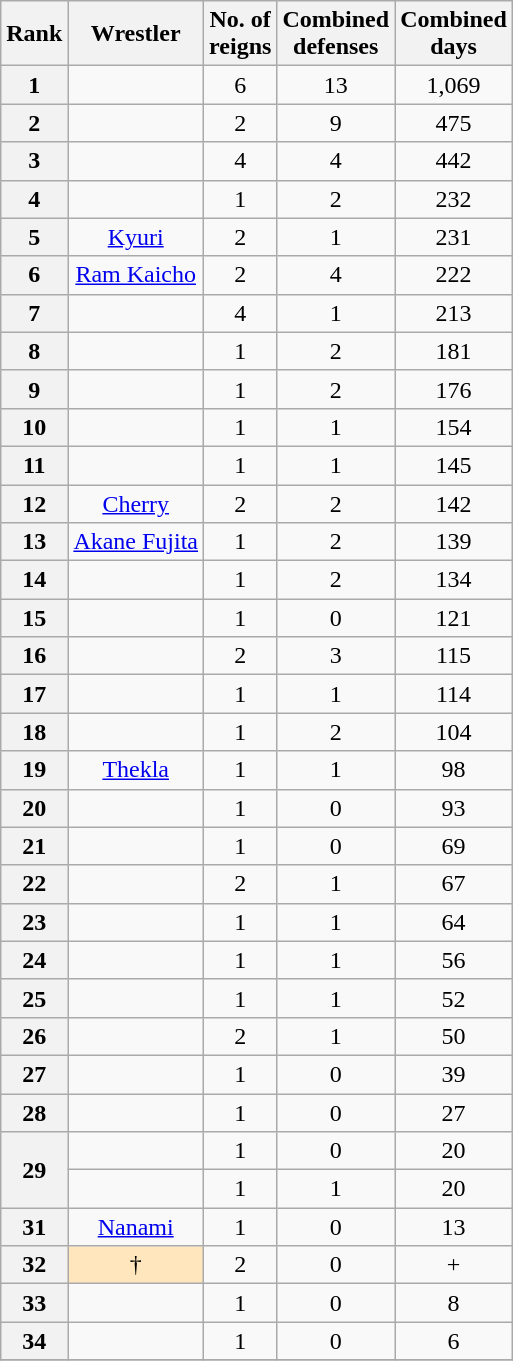<table class="wikitable sortable" style="text-align:center">
<tr>
<th>Rank</th>
<th>Wrestler</th>
<th>No. of<br>reigns</th>
<th>Combined<br>defenses</th>
<th>Combined<br>days</th>
</tr>
<tr>
<th>1</th>
<td></td>
<td>6</td>
<td>13</td>
<td>1,069</td>
</tr>
<tr>
<th>2</th>
<td></td>
<td>2</td>
<td>9</td>
<td>475</td>
</tr>
<tr>
<th>3</th>
<td></td>
<td>4</td>
<td>4</td>
<td>442</td>
</tr>
<tr>
<th>4</th>
<td></td>
<td>1</td>
<td>2</td>
<td>232</td>
</tr>
<tr>
<th>5</th>
<td><a href='#'>Kyuri</a></td>
<td>2</td>
<td>1</td>
<td>231</td>
</tr>
<tr>
<th>6</th>
<td><a href='#'>Ram Kaicho</a></td>
<td>2</td>
<td>4</td>
<td>222</td>
</tr>
<tr>
<th>7</th>
<td></td>
<td>4</td>
<td>1</td>
<td>213</td>
</tr>
<tr>
<th>8</th>
<td></td>
<td>1</td>
<td>2</td>
<td>181</td>
</tr>
<tr>
<th>9</th>
<td></td>
<td>1</td>
<td>2</td>
<td>176</td>
</tr>
<tr>
<th>10</th>
<td></td>
<td>1</td>
<td>1</td>
<td>154</td>
</tr>
<tr>
<th>11</th>
<td></td>
<td>1</td>
<td>1</td>
<td>145</td>
</tr>
<tr>
<th>12</th>
<td><a href='#'>Cherry</a></td>
<td>2</td>
<td>2</td>
<td>142</td>
</tr>
<tr>
<th>13</th>
<td><a href='#'>Akane Fujita</a></td>
<td>1</td>
<td>2</td>
<td>139</td>
</tr>
<tr>
<th>14</th>
<td></td>
<td>1</td>
<td>2</td>
<td>134</td>
</tr>
<tr>
<th>15</th>
<td></td>
<td>1</td>
<td>0</td>
<td>121</td>
</tr>
<tr>
<th>16</th>
<td></td>
<td>2</td>
<td>3</td>
<td>115</td>
</tr>
<tr>
<th>17</th>
<td></td>
<td>1</td>
<td>1</td>
<td>114</td>
</tr>
<tr>
<th>18</th>
<td></td>
<td>1</td>
<td>2</td>
<td>104</td>
</tr>
<tr>
<th>19</th>
<td><a href='#'>Thekla</a></td>
<td>1</td>
<td>1</td>
<td>98</td>
</tr>
<tr>
<th>20</th>
<td></td>
<td>1</td>
<td>0</td>
<td>93</td>
</tr>
<tr>
<th>21</th>
<td></td>
<td>1</td>
<td>0</td>
<td>69</td>
</tr>
<tr>
<th>22</th>
<td></td>
<td>2</td>
<td>1</td>
<td>67</td>
</tr>
<tr>
<th>23</th>
<td></td>
<td>1</td>
<td>1</td>
<td>64</td>
</tr>
<tr>
<th>24</th>
<td></td>
<td>1</td>
<td>1</td>
<td>56</td>
</tr>
<tr>
<th>25</th>
<td></td>
<td>1</td>
<td>1</td>
<td>52</td>
</tr>
<tr>
<th>26</th>
<td></td>
<td>2</td>
<td>1</td>
<td>50</td>
</tr>
<tr>
<th>27</th>
<td></td>
<td>1</td>
<td>0</td>
<td>39</td>
</tr>
<tr>
<th>28</th>
<td></td>
<td>1</td>
<td>0</td>
<td>27</td>
</tr>
<tr>
<th rowspan="2">29</th>
<td></td>
<td>1</td>
<td>0</td>
<td>20</td>
</tr>
<tr>
<td></td>
<td>1</td>
<td>1</td>
<td>20</td>
</tr>
<tr>
<th>31</th>
<td><a href='#'>Nanami</a></td>
<td>1</td>
<td>0</td>
<td>13</td>
</tr>
<tr>
<th>32</th>
<td style="background-color:#FFE6BD"> †</td>
<td>2</td>
<td>0</td>
<td>+</td>
</tr>
<tr>
<th>33</th>
<td></td>
<td>1</td>
<td>0</td>
<td>8</td>
</tr>
<tr>
<th>34</th>
<td></td>
<td>1</td>
<td>0</td>
<td>6</td>
</tr>
<tr>
</tr>
</table>
